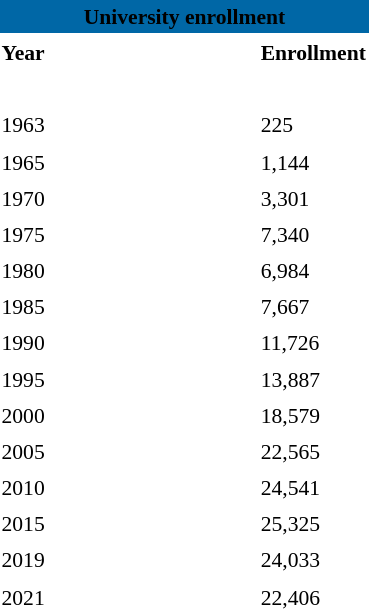<table class="toccolours" style="float: right; margin-left: 1em; font-size: 90%; line-height: 1.4em;" width="250px" id="Enrollment_of_Grand_Valley_State_Univerity">
<tr>
<th colspan="2" style="text-align: center; background:#0067A6"><span><strong>University enrollment</strong></span></th>
</tr>
<tr>
<td width="70%"><strong>Year</strong></td>
<td width="30%"><strong>Enrollment</strong></td>
</tr>
<tr>
<td colspan="2"><br></td>
</tr>
<tr>
<td>1963</td>
<td>225</td>
</tr>
<tr>
<td>1965</td>
<td>1,144</td>
</tr>
<tr>
<td>1970</td>
<td>3,301</td>
</tr>
<tr>
<td>1975</td>
<td>7,340</td>
</tr>
<tr>
<td>1980</td>
<td>6,984</td>
</tr>
<tr>
<td>1985</td>
<td>7,667</td>
</tr>
<tr>
<td>1990</td>
<td>11,726</td>
</tr>
<tr>
<td>1995</td>
<td>13,887</td>
</tr>
<tr>
<td>2000</td>
<td>18,579</td>
</tr>
<tr>
<td>2005</td>
<td>22,565</td>
</tr>
<tr>
<td>2010</td>
<td>24,541</td>
</tr>
<tr>
<td>2015</td>
<td>25,325</td>
</tr>
<tr>
<td>2019</td>
<td>24,033</td>
</tr>
<tr>
<td>2021</td>
<td>22,406</td>
</tr>
</table>
